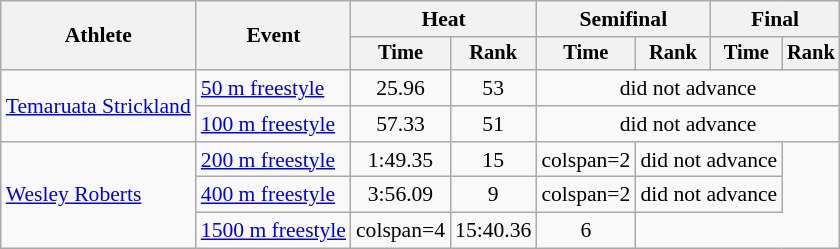<table class=wikitable style=font-size:90%>
<tr>
<th rowspan=2>Athlete</th>
<th rowspan=2>Event</th>
<th colspan=2>Heat</th>
<th colspan=2>Semifinal</th>
<th colspan=2>Final</th>
</tr>
<tr style=font-size:95%>
<th>Time</th>
<th>Rank</th>
<th>Time</th>
<th>Rank</th>
<th>Time</th>
<th>Rank</th>
</tr>
<tr align=center>
<td align=left rowspan=2><a href='#'>Temaruata Strickland</a></td>
<td align=left><a href='#'>50 m freestyle</a></td>
<td>25.96</td>
<td>53</td>
<td colspan=4>did not advance</td>
</tr>
<tr align=center>
<td align=left><a href='#'>100 m freestyle</a></td>
<td>57.33</td>
<td>51</td>
<td Colspan=4>did not advance</td>
</tr>
<tr align=center>
<td align=left rowspan=3><a href='#'>Wesley Roberts</a></td>
<td align=left><a href='#'>200 m freestyle</a></td>
<td>1:49.35</td>
<td>15</td>
<td>colspan=2 </td>
<td colspan=2>did not advance</td>
</tr>
<tr align=center>
<td align=left><a href='#'>400 m freestyle</a></td>
<td>3:56.09</td>
<td>9</td>
<td>colspan=2 </td>
<td colspan=2>did not advance</td>
</tr>
<tr align=center>
<td align=left><a href='#'>1500 m freestyle</a></td>
<td>colspan=4 </td>
<td>15:40.36</td>
<td>6</td>
</tr>
</table>
